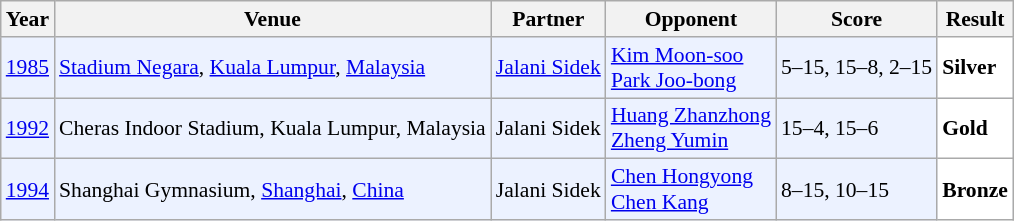<table class="sortable wikitable" style="font-size: 90%;">
<tr>
<th>Year</th>
<th>Venue</th>
<th>Partner</th>
<th>Opponent</th>
<th>Score</th>
<th>Result</th>
</tr>
<tr style="background:#ECF2FF">
<td align="center"><a href='#'>1985</a></td>
<td align="left"><a href='#'>Stadium Negara</a>, <a href='#'>Kuala Lumpur</a>, <a href='#'>Malaysia</a></td>
<td align="left"> <a href='#'>Jalani Sidek</a></td>
<td align="left"> <a href='#'>Kim Moon-soo</a> <br>  <a href='#'>Park Joo-bong</a></td>
<td align="left">5–15, 15–8, 2–15</td>
<td style="text-align:left; background:white"> <strong>Silver</strong></td>
</tr>
<tr style="background:#ECF2FF">
<td align="center"><a href='#'>1992</a></td>
<td align="left">Cheras Indoor Stadium, Kuala Lumpur, Malaysia</td>
<td align="left"> Jalani Sidek</td>
<td align="left"> <a href='#'>Huang Zhanzhong</a> <br>  <a href='#'>Zheng Yumin</a></td>
<td align="left">15–4, 15–6</td>
<td style="text-align:left; background:white"> <strong>Gold</strong></td>
</tr>
<tr style="background:#ECF2FF">
<td align="center"><a href='#'>1994</a></td>
<td align="left">Shanghai Gymnasium, <a href='#'>Shanghai</a>, <a href='#'>China</a></td>
<td align="left"> Jalani Sidek</td>
<td align="left"> <a href='#'>Chen Hongyong</a> <br>  <a href='#'>Chen Kang</a></td>
<td align="left">8–15, 10–15</td>
<td style="text-align:left; background:white"> <strong>Bronze</strong></td>
</tr>
</table>
